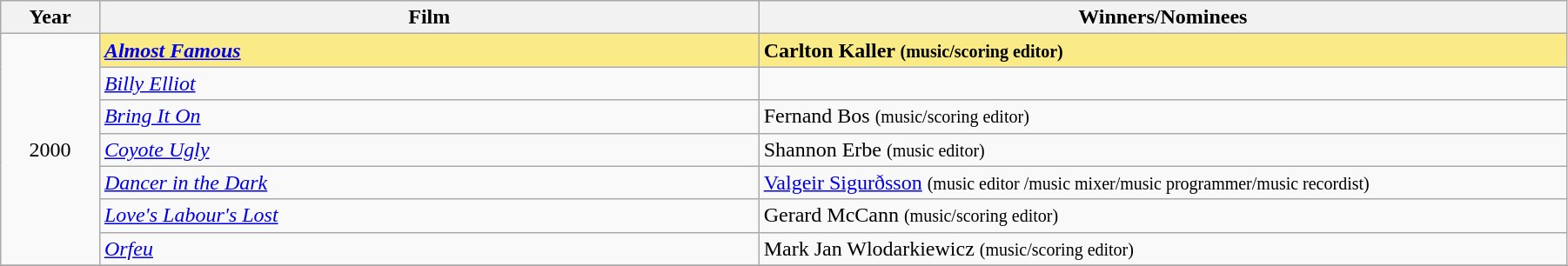<table class="wikitable" width="95%" cellpadding="5">
<tr>
<th width="6%">Year</th>
<th width="40%">Film</th>
<th width="49%">Winners/Nominees</th>
</tr>
<tr>
<td rowspan=7 style="text-align:center">2000<br></td>
<td style="background:#FAEB86;"><strong><em><a href='#'>Almost Famous</a></em></strong></td>
<td style="background:#FAEB86;"><strong>Carlton Kaller <small>(music/scoring editor)</small></strong></td>
</tr>
<tr>
<td><em><a href='#'>Billy Elliot</a></em></td>
<td></td>
</tr>
<tr>
<td><em><a href='#'>Bring It On</a></em></td>
<td>Fernand Bos <small>(music/scoring editor)</small></td>
</tr>
<tr>
<td><em><a href='#'>Coyote Ugly</a></em></td>
<td>Shannon Erbe <small>(music editor)</small></td>
</tr>
<tr>
<td><em><a href='#'>Dancer in the Dark</a></em></td>
<td><a href='#'>Valgeir Sigurðsson</a> <small>(music editor /music mixer/music programmer/music recordist)</small></td>
</tr>
<tr>
<td><em><a href='#'>Love's Labour's Lost</a></em></td>
<td>Gerard McCann <small>(music/scoring editor)</small></td>
</tr>
<tr>
<td><em><a href='#'>Orfeu</a></em></td>
<td>Mark Jan Wlodarkiewicz <small>(music/scoring editor)</small></td>
</tr>
<tr>
</tr>
</table>
